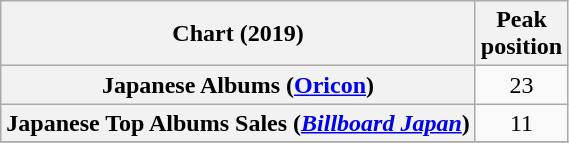<table class="wikitable sortable plainrowheaders" style="text-align:center">
<tr>
<th scope="col">Chart (2019)</th>
<th scope="col">Peak<br>position</th>
</tr>
<tr>
<th scope="row">Japanese Albums (<a href='#'>Oricon</a>)</th>
<td>23</td>
</tr>
<tr>
<th scope="row">Japanese Top Albums Sales (<em><a href='#'>Billboard Japan</a></em>)</th>
<td>11</td>
</tr>
<tr>
</tr>
</table>
